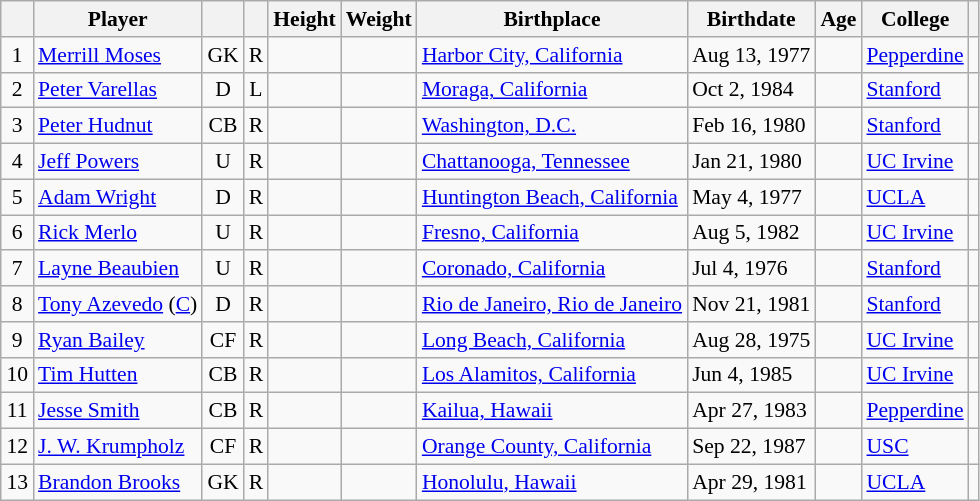<table class="wikitable sortable" style="text-align: left; font-size: 90%; margin-left: 1em;">
<tr>
<th></th>
<th>Player</th>
<th></th>
<th></th>
<th>Height</th>
<th>Weight</th>
<th>Birthplace</th>
<th>Birthdate</th>
<th>Age</th>
<th>College</th>
<th></th>
</tr>
<tr>
<td style="text-align: center;">1</td>
<td data-sort-value="Moses, Merrill"><a href='#'>Merrill Moses</a></td>
<td style="text-align: center;">GK</td>
<td style="text-align: center;">R</td>
<td></td>
<td></td>
<td> <a href='#'>Harbor City, California</a></td>
<td>Aug 13, 1977</td>
<td></td>
<td><a href='#'>Pepperdine</a></td>
<td></td>
</tr>
<tr>
<td style="text-align: center;">2</td>
<td data-sort-value="Varellas, Peter"><a href='#'>Peter Varellas</a></td>
<td style="text-align: center;">D</td>
<td style="text-align: center;">L</td>
<td></td>
<td></td>
<td> <a href='#'>Moraga, California</a></td>
<td>Oct 2, 1984</td>
<td></td>
<td><a href='#'>Stanford</a></td>
<td></td>
</tr>
<tr>
<td style="text-align: center;">3</td>
<td data-sort-value="Hudnut, Peter"><a href='#'>Peter Hudnut</a></td>
<td style="text-align: center;">CB</td>
<td style="text-align: center;">R</td>
<td></td>
<td></td>
<td> <a href='#'>Washington, D.C.</a></td>
<td>Feb 16, 1980</td>
<td></td>
<td><a href='#'>Stanford</a></td>
<td></td>
</tr>
<tr>
<td style="text-align: center;">4</td>
<td data-sort-value="Powers, Jeff"><a href='#'>Jeff Powers</a></td>
<td style="text-align: center;">U</td>
<td style="text-align: center;">R</td>
<td></td>
<td></td>
<td> <a href='#'>Chattanooga, Tennessee</a></td>
<td>Jan 21, 1980</td>
<td></td>
<td><a href='#'>UC Irvine</a></td>
<td></td>
</tr>
<tr>
<td style="text-align: center;">5</td>
<td data-sort-value="Wright, Adam"><a href='#'>Adam Wright</a></td>
<td style="text-align: center;">D</td>
<td style="text-align: center;">R</td>
<td></td>
<td></td>
<td> <a href='#'>Huntington Beach, California</a></td>
<td>May 4, 1977</td>
<td></td>
<td><a href='#'>UCLA</a></td>
<td></td>
</tr>
<tr>
<td style="text-align: center;">6</td>
<td data-sort-value="Merlo, Rick"><a href='#'>Rick Merlo</a></td>
<td style="text-align: center;">U</td>
<td style="text-align: center;">R</td>
<td></td>
<td></td>
<td> <a href='#'>Fresno, California</a></td>
<td>Aug 5, 1982</td>
<td></td>
<td><a href='#'>UC Irvine</a></td>
<td></td>
</tr>
<tr>
<td style="text-align: center;">7</td>
<td data-sort-value="Beaubien, Layne"><a href='#'>Layne Beaubien</a></td>
<td style="text-align: center;">U</td>
<td style="text-align: center;">R</td>
<td></td>
<td></td>
<td> <a href='#'>Coronado, California</a></td>
<td>Jul 4, 1976</td>
<td></td>
<td><a href='#'>Stanford</a></td>
<td></td>
</tr>
<tr>
<td style="text-align: center;">8</td>
<td data-sort-value="Azevedo, Tony"><a href='#'>Tony Azevedo</a> (<a href='#'>C</a>)</td>
<td style="text-align: center;">D</td>
<td style="text-align: center;">R</td>
<td></td>
<td></td>
<td> <a href='#'>Rio de Janeiro, Rio de Janeiro</a></td>
<td>Nov 21, 1981</td>
<td></td>
<td><a href='#'>Stanford</a></td>
<td></td>
</tr>
<tr>
<td style="text-align: center;">9</td>
<td data-sort-value="Bailey, Ryan"><a href='#'>Ryan Bailey</a></td>
<td style="text-align: center;">CF</td>
<td style="text-align: center;">R</td>
<td></td>
<td></td>
<td> <a href='#'>Long Beach, California</a></td>
<td>Aug 28, 1975</td>
<td></td>
<td><a href='#'>UC Irvine</a></td>
<td></td>
</tr>
<tr>
<td style="text-align: center;">10</td>
<td data-sort-value="Hutten, Tim"><a href='#'>Tim Hutten</a></td>
<td style="text-align: center;">CB</td>
<td style="text-align: center;">R</td>
<td></td>
<td></td>
<td> <a href='#'>Los Alamitos, California</a></td>
<td>Jun 4, 1985</td>
<td></td>
<td><a href='#'>UC Irvine</a></td>
<td></td>
</tr>
<tr>
<td style="text-align: center;">11</td>
<td data-sort-value="Smith, Jesse"><a href='#'>Jesse Smith</a></td>
<td style="text-align: center;">CB</td>
<td style="text-align: center;">R</td>
<td></td>
<td></td>
<td> <a href='#'>Kailua, Hawaii</a></td>
<td>Apr 27, 1983</td>
<td></td>
<td><a href='#'>Pepperdine</a></td>
<td></td>
</tr>
<tr>
<td style="text-align: center;">12</td>
<td data-sort-value="Krumpholz, J. W."><a href='#'>J. W. Krumpholz</a></td>
<td style="text-align: center;">CF</td>
<td style="text-align: center;">R</td>
<td></td>
<td></td>
<td> <a href='#'>Orange County, California</a></td>
<td>Sep 22, 1987</td>
<td></td>
<td><a href='#'>USC</a></td>
<td></td>
</tr>
<tr>
<td style="text-align: center;">13</td>
<td data-sort-value="Brooks, Brandon"><a href='#'>Brandon Brooks</a></td>
<td style="text-align: center;">GK</td>
<td style="text-align: center;">R</td>
<td></td>
<td></td>
<td> <a href='#'>Honolulu, Hawaii</a></td>
<td>Apr 29, 1981</td>
<td></td>
<td><a href='#'>UCLA</a></td>
<td></td>
</tr>
</table>
